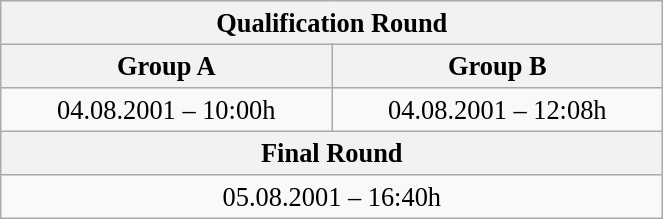<table class="wikitable" style=" text-align:center; font-size:110%;" width="35%">
<tr>
<th colspan="2">Qualification Round</th>
</tr>
<tr>
<th>Group A</th>
<th>Group B</th>
</tr>
<tr>
<td>04.08.2001 – 10:00h</td>
<td>04.08.2001 – 12:08h</td>
</tr>
<tr>
<th colspan="2">Final Round</th>
</tr>
<tr>
<td colspan="2">05.08.2001 – 16:40h</td>
</tr>
</table>
